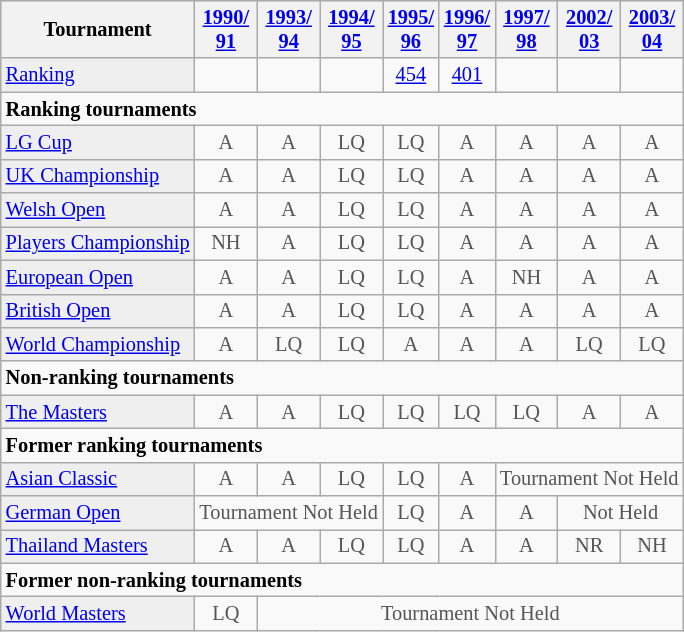<table class="wikitable" style="font-size:85%;">
<tr bgcolor="#efefef">
<th><strong>Tournament</strong></th>
<th><a href='#'>1990/<br>91</a></th>
<th><a href='#'>1993/<br>94</a></th>
<th><a href='#'>1994/<br>95</a></th>
<th><a href='#'>1995/<br>96</a></th>
<th><a href='#'>1996/<br>97</a></th>
<th><a href='#'>1997/<br>98</a></th>
<th><a href='#'>2002/<br>03</a></th>
<th><a href='#'>2003/<br>04</a></th>
</tr>
<tr>
<td style="background:#EFEFEF;"><a href='#'>Ranking</a></td>
<td style="text-align:center;"></td>
<td style="text-align:center;"></td>
<td style="text-align:center;"></td>
<td style="text-align:center;"><a href='#'>454</a></td>
<td style="text-align:center;"><a href='#'>401</a></td>
<td style="text-align:center;"></td>
<td style="text-align:center;"></td>
<td style="text-align:center;"></td>
</tr>
<tr>
<td colspan="10"><strong>Ranking tournaments</strong></td>
</tr>
<tr>
<td style="background:#EFEFEF;"><a href='#'>LG Cup</a></td>
<td style="text-align:center; color:#555555;">A</td>
<td style="text-align:center; color:#555555;">A</td>
<td style="text-align:center; color:#555555;">LQ</td>
<td style="text-align:center; color:#555555;">LQ</td>
<td style="text-align:center; color:#555555;">A</td>
<td style="text-align:center; color:#555555;">A</td>
<td style="text-align:center; color:#555555;">A</td>
<td style="text-align:center; color:#555555;">A</td>
</tr>
<tr>
<td style="background:#EFEFEF;"><a href='#'>UK Championship</a></td>
<td style="text-align:center; color:#555555;">A</td>
<td style="text-align:center; color:#555555;">A</td>
<td style="text-align:center; color:#555555;">LQ</td>
<td style="text-align:center; color:#555555;">LQ</td>
<td style="text-align:center; color:#555555;">A</td>
<td style="text-align:center; color:#555555;">A</td>
<td style="text-align:center; color:#555555;">A</td>
<td style="text-align:center; color:#555555;">A</td>
</tr>
<tr>
<td style="background:#EFEFEF;"><a href='#'>Welsh Open</a></td>
<td style="text-align:center; color:#555555;">A</td>
<td style="text-align:center; color:#555555;">A</td>
<td style="text-align:center; color:#555555;">LQ</td>
<td style="text-align:center; color:#555555;">LQ</td>
<td style="text-align:center; color:#555555;">A</td>
<td style="text-align:center; color:#555555;">A</td>
<td style="text-align:center; color:#555555;">A</td>
<td style="text-align:center; color:#555555;">A</td>
</tr>
<tr>
<td style="background:#EFEFEF;"><a href='#'>Players Championship</a></td>
<td style="text-align:center; color:#555555;">NH</td>
<td style="text-align:center; color:#555555;">A</td>
<td style="text-align:center; color:#555555;">LQ</td>
<td style="text-align:center; color:#555555;">LQ</td>
<td style="text-align:center; color:#555555;">A</td>
<td style="text-align:center; color:#555555;">A</td>
<td style="text-align:center; color:#555555;">A</td>
<td style="text-align:center; color:#555555;">A</td>
</tr>
<tr>
<td style="background:#EFEFEF;"><a href='#'>European Open</a></td>
<td style="text-align:center; color:#555555;">A</td>
<td style="text-align:center; color:#555555;">A</td>
<td style="text-align:center; color:#555555;">LQ</td>
<td style="text-align:center; color:#555555;">LQ</td>
<td style="text-align:center; color:#555555;">A</td>
<td style="text-align:center; color:#555555;">NH</td>
<td style="text-align:center; color:#555555;">A</td>
<td style="text-align:center; color:#555555;">A</td>
</tr>
<tr>
<td style="background:#EFEFEF;"><a href='#'>British Open</a></td>
<td style="text-align:center; color:#555555;">A</td>
<td style="text-align:center; color:#555555;">A</td>
<td style="text-align:center; color:#555555;">LQ</td>
<td style="text-align:center; color:#555555;">LQ</td>
<td style="text-align:center; color:#555555;">A</td>
<td style="text-align:center; color:#555555;">A</td>
<td style="text-align:center; color:#555555;">A</td>
<td style="text-align:center; color:#555555;">A</td>
</tr>
<tr>
<td style="background:#EFEFEF;"><a href='#'>World Championship</a></td>
<td style="text-align:center; color:#555555;">A</td>
<td style="text-align:center; color:#555555;">LQ</td>
<td style="text-align:center; color:#555555;">LQ</td>
<td style="text-align:center; color:#555555;">A</td>
<td style="text-align:center; color:#555555;">A</td>
<td style="text-align:center; color:#555555;">A</td>
<td style="text-align:center; color:#555555;">LQ</td>
<td style="text-align:center; color:#555555;">LQ</td>
</tr>
<tr>
<td colspan="10"><strong>Non-ranking tournaments</strong></td>
</tr>
<tr>
<td style="background:#EFEFEF;"><a href='#'>The Masters</a></td>
<td style="text-align:center; color:#555555;">A</td>
<td style="text-align:center; color:#555555;">A</td>
<td style="text-align:center; color:#555555;">LQ</td>
<td style="text-align:center; color:#555555;">LQ</td>
<td style="text-align:center; color:#555555;">LQ</td>
<td style="text-align:center; color:#555555;">LQ</td>
<td style="text-align:center; color:#555555;">A</td>
<td style="text-align:center; color:#555555;">A</td>
</tr>
<tr>
<td colspan="10"><strong>Former ranking tournaments</strong></td>
</tr>
<tr>
<td style="background:#EFEFEF;"><a href='#'>Asian Classic</a></td>
<td style="text-align:center; color:#555555;">A</td>
<td style="text-align:center; color:#555555;">A</td>
<td style="text-align:center; color:#555555;">LQ</td>
<td style="text-align:center; color:#555555;">LQ</td>
<td style="text-align:center; color:#555555;">A</td>
<td colspan="3" style="text-align:center; color:#555555;">Tournament Not Held</td>
</tr>
<tr>
<td style="background:#EFEFEF;"><a href='#'>German Open</a></td>
<td colspan="3" style="text-align:center; color:#555555;">Tournament Not Held</td>
<td style="text-align:center; color:#555555;">LQ</td>
<td style="text-align:center; color:#555555;">A</td>
<td style="text-align:center; color:#555555;">A</td>
<td colspan="2" style="text-align:center; color:#555555;">Not Held</td>
</tr>
<tr>
<td style="background:#EFEFEF;"><a href='#'>Thailand Masters</a></td>
<td style="text-align:center; color:#555555;">A</td>
<td style="text-align:center; color:#555555;">A</td>
<td style="text-align:center; color:#555555;">LQ</td>
<td style="text-align:center; color:#555555;">LQ</td>
<td style="text-align:center; color:#555555;">A</td>
<td style="text-align:center; color:#555555;">A</td>
<td style="text-align:center; color:#555555;">NR</td>
<td style="text-align:center; color:#555555;">NH</td>
</tr>
<tr>
<td colspan="10"><strong>Former non-ranking tournaments</strong></td>
</tr>
<tr>
<td style="background:#EFEFEF;"><a href='#'>World Masters</a></td>
<td style="text-align:center; color:#555555;">LQ</td>
<td colspan="7" style="text-align:center; color:#555555;">Tournament Not Held</td>
</tr>
</table>
